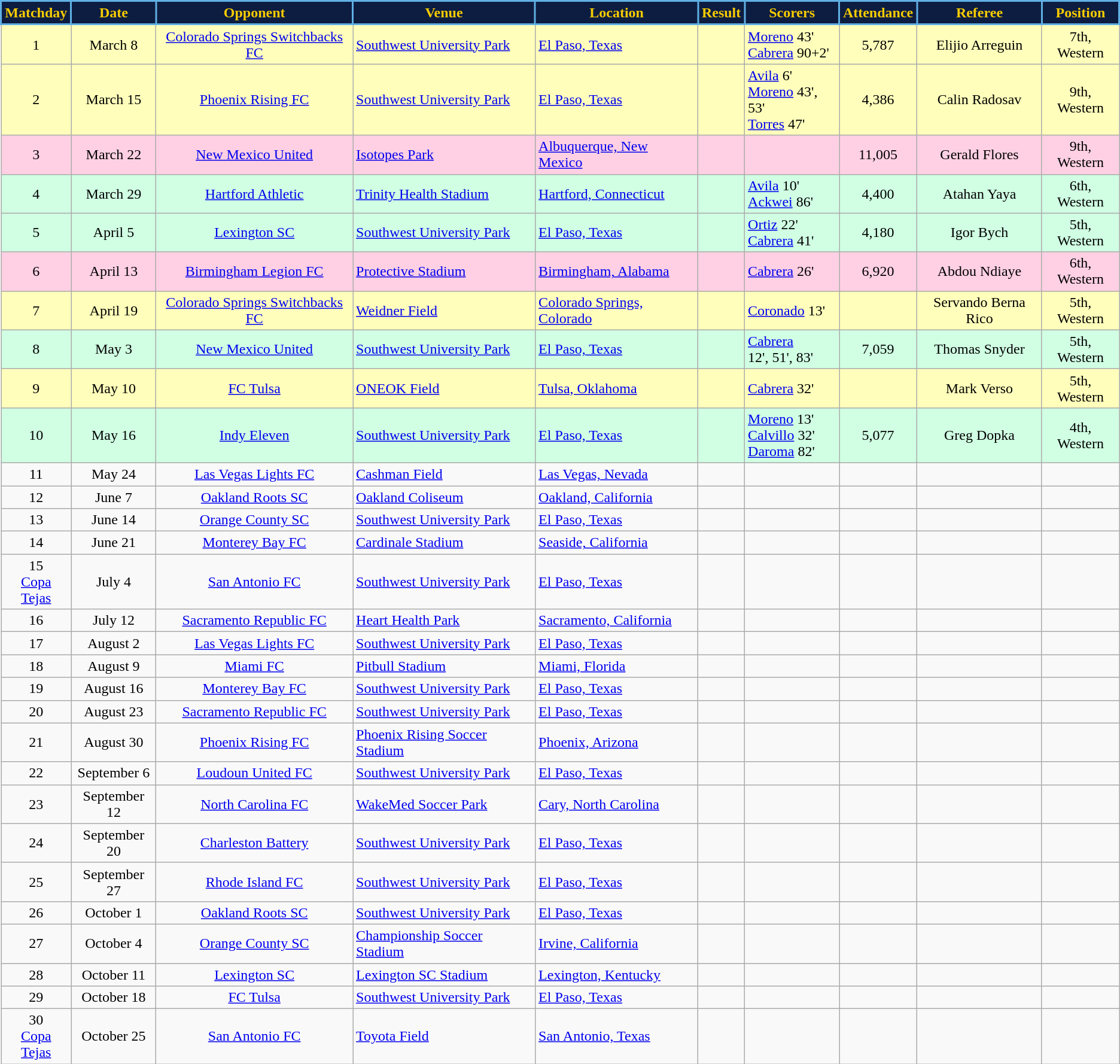<table class="wikitable">
<tr>
<th style="background:#0D1D41; color:#F8CC00; border:2px solid #5FAFE4;" scope="col" align="center">Matchday</th>
<th style="background:#0D1D41; color:#F8CC00; border:2px solid #5FAFE4;" scope="col" align="center">Date</th>
<th style="background:#0D1D41; color:#F8CC00; border:2px solid #5FAFE4;" scope="col" align="center">Opponent</th>
<th style="background:#0D1D41; color:#F8CC00; border:2px solid #5FAFE4;" scope="col" align="center">Venue</th>
<th style="background:#0D1D41; color:#F8CC00; border:2px solid #5FAFE4;" scope="col" align="center">Location</th>
<th style="background:#0D1D41; color:#F8CC00; border:2px solid #5FAFE4;" scope="col" align="center">Result</th>
<th style="background:#0D1D41; color:#F8CC00; border:2px solid #5FAFE4;" scope="col" align="center">Scorers</th>
<th style="background:#0D1D41; color:#F8CC00; border:2px solid #5FAFE4;" scope="col" align="center">Attendance</th>
<th style="background:#0D1D41; color:#F8CC00; border:2px solid #5FAFE4;" scope="col" align="center">Referee</th>
<th style="background:#0D1D41; color:#F8CC00; border:2px solid #5FAFE4;" scope="col" align="center">Position</th>
</tr>
<tr bgcolor = ffffbb>
<td align="center">1</td>
<td align="center">March 8</td>
<td align="center"><a href='#'>Colorado Springs Switchbacks FC</a></td>
<td><a href='#'>Southwest University Park</a></td>
<td><a href='#'>El Paso, Texas</a></td>
<td align="center"></td>
<td><a href='#'>Moreno</a> 43'<br><a href='#'>Cabrera</a> 90+2'</td>
<td align="center">5,787</td>
<td align="center">Elijio Arreguin</td>
<td align="center">7th, Western</td>
</tr>
<tr bgcolor = ffffbb>
<td align="center">2</td>
<td align="center">March 15</td>
<td align="center"><a href='#'>Phoenix Rising FC</a></td>
<td><a href='#'>Southwest University Park</a></td>
<td><a href='#'>El Paso, Texas</a></td>
<td align="center"></td>
<td><a href='#'>Avila</a> 6'<br><a href='#'>Moreno</a> 43', 53'<br><a href='#'>Torres</a> 47'</td>
<td align="center">4,386</td>
<td align="center">Calin Radosav</td>
<td align="center">9th, Western</td>
</tr>
<tr bgcolor = ffd0e3>
<td align="center">3</td>
<td align="center">March 22</td>
<td align="center"><a href='#'>New Mexico United</a></td>
<td><a href='#'>Isotopes Park</a></td>
<td><a href='#'>Albuquerque, New Mexico</a></td>
<td align="center"></td>
<td></td>
<td align="center">11,005</td>
<td align="center">Gerald Flores</td>
<td align="center">9th, Western</td>
</tr>
<tr bgcolor = d0ffe3>
<td align="center">4</td>
<td align="center">March 29</td>
<td align="center"><a href='#'>Hartford Athletic</a></td>
<td><a href='#'>Trinity Health Stadium</a></td>
<td><a href='#'>Hartford, Connecticut</a></td>
<td align="center"></td>
<td><a href='#'>Avila</a> 10'<br><a href='#'>Ackwei</a> 86'</td>
<td align="center">4,400</td>
<td align="center">Atahan Yaya</td>
<td align="center">6th, Western</td>
</tr>
<tr bgcolor = d0ffe3>
<td align="center">5</td>
<td align="center">April 5</td>
<td align="center"><a href='#'>Lexington SC</a></td>
<td><a href='#'>Southwest University Park</a></td>
<td><a href='#'>El Paso, Texas</a></td>
<td align="center"></td>
<td><a href='#'>Ortiz</a> 22'<br><a href='#'>Cabrera</a> 41'</td>
<td align="center">4,180</td>
<td align="center">Igor Bych</td>
<td align="center">5th, Western</td>
</tr>
<tr bgcolor = ffd0e3>
<td align="center">6</td>
<td align="center">April 13</td>
<td align="center"><a href='#'>Birmingham Legion FC</a></td>
<td><a href='#'>Protective Stadium</a></td>
<td><a href='#'>Birmingham, Alabama</a></td>
<td align="center"></td>
<td><a href='#'>Cabrera</a> 26'</td>
<td align="center">6,920</td>
<td align="center">Abdou Ndiaye</td>
<td align="center">6th, Western</td>
</tr>
<tr bgcolor = ffffbb>
<td align="center">7</td>
<td align="center">April 19</td>
<td align="center"><a href='#'>Colorado Springs Switchbacks FC</a></td>
<td><a href='#'>Weidner Field</a></td>
<td><a href='#'>Colorado Springs, Colorado</a></td>
<td align="center"></td>
<td><a href='#'>Coronado</a> 13'</td>
<td align="center"></td>
<td align="center">Servando Berna Rico</td>
<td align="center">5th, Western</td>
</tr>
<tr bgcolor = d0ffe3>
<td align="center">8</td>
<td align="center">May 3</td>
<td align="center"><a href='#'>New Mexico United</a></td>
<td><a href='#'>Southwest University Park</a></td>
<td><a href='#'>El Paso, Texas</a></td>
<td align="center"></td>
<td><a href='#'>Cabrera</a><br>12', 51', 83'</td>
<td align="center">7,059</td>
<td align="center">Thomas Snyder</td>
<td align="center">5th, Western</td>
</tr>
<tr bgcolor = ffffbb>
<td align="center">9</td>
<td align="center">May 10</td>
<td align="center"><a href='#'>FC Tulsa</a></td>
<td><a href='#'>ONEOK Field</a></td>
<td><a href='#'>Tulsa, Oklahoma</a></td>
<td align="center"></td>
<td><a href='#'>Cabrera</a> 32'</td>
<td align="center"></td>
<td align="center">Mark Verso</td>
<td align="center">5th, Western</td>
</tr>
<tr bgcolor = d0ffe3>
<td align="center">10</td>
<td align="center">May 16</td>
<td align="center"><a href='#'>Indy Eleven</a></td>
<td><a href='#'>Southwest University Park</a></td>
<td><a href='#'>El Paso, Texas</a></td>
<td align="center"></td>
<td><a href='#'>Moreno</a> 13'<br><a href='#'>Calvillo</a> 32'<br><a href='#'>Daroma</a> 82'</td>
<td align="center">5,077</td>
<td align="center">Greg Dopka</td>
<td align="center">4th, Western</td>
</tr>
<tr>
<td align="center">11</td>
<td align="center">May 24</td>
<td align="center"><a href='#'>Las Vegas Lights FC</a></td>
<td><a href='#'>Cashman Field</a></td>
<td><a href='#'>Las Vegas, Nevada</a></td>
<td align="center"></td>
<td></td>
<td align="center"></td>
<td align="center"></td>
<td align="center"></td>
</tr>
<tr>
<td align="center">12</td>
<td align="center">June 7</td>
<td align="center"><a href='#'>Oakland Roots SC</a></td>
<td><a href='#'>Oakland Coliseum</a></td>
<td><a href='#'>Oakland, California</a></td>
<td align="center"></td>
<td></td>
<td align="center"></td>
<td align="center"></td>
<td align="center"></td>
</tr>
<tr>
<td align="center">13</td>
<td align="center">June 14</td>
<td align="center"><a href='#'>Orange County SC</a></td>
<td><a href='#'>Southwest University Park</a></td>
<td><a href='#'>El Paso, Texas</a></td>
<td align="center"></td>
<td></td>
<td align="center"></td>
<td align="center"></td>
<td align="center"></td>
</tr>
<tr>
<td align="center">14</td>
<td align="center">June 21</td>
<td align="center"><a href='#'>Monterey Bay FC</a></td>
<td><a href='#'>Cardinale Stadium</a></td>
<td><a href='#'>Seaside, California</a></td>
<td align="center"></td>
<td></td>
<td align="center"></td>
<td align="center"></td>
<td align="center"></td>
</tr>
<tr>
<td align="center">15<br><a href='#'>Copa Tejas</a></td>
<td align="center">July 4</td>
<td align="center"><a href='#'>San Antonio FC</a></td>
<td><a href='#'>Southwest University Park</a></td>
<td><a href='#'>El Paso, Texas</a></td>
<td align="center"></td>
<td></td>
<td align="center"></td>
<td align="center"></td>
<td align="center"></td>
</tr>
<tr>
<td align="center">16</td>
<td align="center">July 12</td>
<td align="center"><a href='#'>Sacramento Republic FC</a></td>
<td><a href='#'>Heart Health Park</a></td>
<td><a href='#'>Sacramento, California</a></td>
<td align="center"></td>
<td></td>
<td align="center"></td>
<td align="center"></td>
<td align="center"></td>
</tr>
<tr>
<td align="center">17</td>
<td align="center">August 2</td>
<td align="center"><a href='#'>Las Vegas Lights FC</a></td>
<td><a href='#'>Southwest University Park</a></td>
<td><a href='#'>El Paso, Texas</a></td>
<td align="center"></td>
<td></td>
<td align="center"></td>
<td align="center"></td>
<td align="center"></td>
</tr>
<tr>
<td align="center">18</td>
<td align="center">August 9</td>
<td align="center"><a href='#'>Miami FC</a></td>
<td><a href='#'>Pitbull Stadium</a></td>
<td><a href='#'>Miami, Florida</a></td>
<td align="center"></td>
<td></td>
<td align="center"></td>
<td align="center"></td>
<td align="center"></td>
</tr>
<tr>
<td align="center">19</td>
<td align="center">August 16</td>
<td align="center"><a href='#'>Monterey Bay FC</a></td>
<td><a href='#'>Southwest University Park</a></td>
<td><a href='#'>El Paso, Texas</a></td>
<td align="center"></td>
<td></td>
<td align="center"></td>
<td align="center"></td>
<td align="center"></td>
</tr>
<tr>
<td align="center">20</td>
<td align="center">August 23</td>
<td align="center"><a href='#'>Sacramento Republic FC</a></td>
<td><a href='#'>Southwest University Park</a></td>
<td><a href='#'>El Paso, Texas</a></td>
<td align="center"></td>
<td></td>
<td align="center"></td>
<td align="center"></td>
<td align="center"></td>
</tr>
<tr>
<td align="center">21</td>
<td align="center">August 30</td>
<td align="center"><a href='#'>Phoenix Rising FC</a></td>
<td><a href='#'>Phoenix Rising Soccer Stadium</a></td>
<td><a href='#'>Phoenix, Arizona</a></td>
<td align="center"></td>
<td></td>
<td align="center"></td>
<td align="center"></td>
<td align="center"></td>
</tr>
<tr>
<td align="center">22</td>
<td align="center">September 6</td>
<td align="center"><a href='#'>Loudoun United FC</a></td>
<td><a href='#'>Southwest University Park</a></td>
<td><a href='#'>El Paso, Texas</a></td>
<td align="center"></td>
<td></td>
<td align="center"></td>
<td align="center"></td>
<td align="center"></td>
</tr>
<tr>
<td align="center">23</td>
<td align="center">September 12</td>
<td align="center"><a href='#'>North Carolina FC</a></td>
<td><a href='#'>WakeMed Soccer Park</a></td>
<td><a href='#'>Cary, North Carolina</a></td>
<td align="center"></td>
<td></td>
<td align="center"></td>
<td align="center"></td>
<td align="center"></td>
</tr>
<tr>
<td align="center">24</td>
<td align="center">September 20</td>
<td align="center"><a href='#'>Charleston Battery</a></td>
<td><a href='#'>Southwest University Park</a></td>
<td><a href='#'>El Paso, Texas</a></td>
<td align="center"></td>
<td></td>
<td align="center"></td>
<td align="center"></td>
<td align="center"></td>
</tr>
<tr>
<td align="center">25</td>
<td align="center">September 27</td>
<td align="center"><a href='#'>Rhode Island FC</a></td>
<td><a href='#'>Southwest University Park</a></td>
<td><a href='#'>El Paso, Texas</a></td>
<td align="center"></td>
<td></td>
<td align="center"></td>
<td align="center"></td>
<td align="center"></td>
</tr>
<tr>
<td align="center">26</td>
<td align="center">October 1</td>
<td align="center"><a href='#'>Oakland Roots SC</a></td>
<td><a href='#'>Southwest University Park</a></td>
<td><a href='#'>El Paso, Texas</a></td>
<td align="center"></td>
<td></td>
<td align="center"></td>
<td align="center"></td>
<td align="center"></td>
</tr>
<tr>
<td align="center">27</td>
<td align="center">October 4</td>
<td align="center"><a href='#'>Orange County SC</a></td>
<td><a href='#'>Championship Soccer Stadium</a></td>
<td><a href='#'>Irvine, California</a></td>
<td align="center"></td>
<td></td>
<td align="center"></td>
<td align="center"></td>
<td align="center"></td>
</tr>
<tr>
<td align="center">28</td>
<td align="center">October 11</td>
<td align="center"><a href='#'>Lexington SC</a></td>
<td><a href='#'>Lexington SC Stadium</a></td>
<td><a href='#'>Lexington, Kentucky</a></td>
<td align="center"></td>
<td></td>
<td align="center"></td>
<td align="center"></td>
<td align="center"></td>
</tr>
<tr>
<td align="center">29</td>
<td align="center">October 18</td>
<td align="center"><a href='#'>FC Tulsa</a></td>
<td><a href='#'>Southwest University Park</a></td>
<td><a href='#'>El Paso, Texas</a></td>
<td align="center"></td>
<td></td>
<td align="center"></td>
<td align="center"></td>
<td align="center"></td>
</tr>
<tr>
<td align="center">30<br><a href='#'>Copa Tejas</a></td>
<td align="center">October 25</td>
<td align="center"><a href='#'>San Antonio FC</a></td>
<td><a href='#'>Toyota Field</a></td>
<td><a href='#'>San Antonio, Texas</a></td>
<td align="center"></td>
<td></td>
<td align="center"></td>
<td align="center"></td>
<td align="center"></td>
</tr>
</table>
